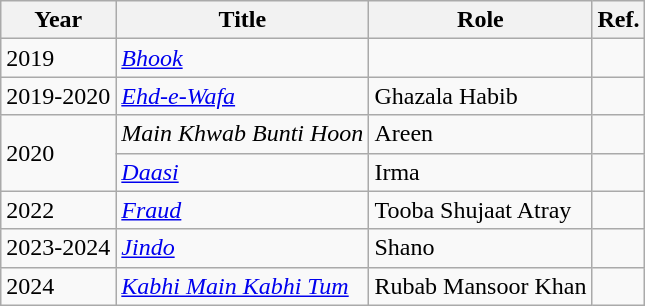<table class="wikitable sortable">
<tr>
<th>Year</th>
<th>Title</th>
<th>Role</th>
<th class="unsortable">Ref.</th>
</tr>
<tr>
<td>2019</td>
<td><em><a href='#'>Bhook</a></em></td>
<td></td>
<td></td>
</tr>
<tr>
<td>2019-2020</td>
<td><em><a href='#'>Ehd-e-Wafa</a></em></td>
<td>Ghazala Habib</td>
<td></td>
</tr>
<tr>
<td rowspan="2">2020</td>
<td><em>Main Khwab Bunti Hoon</em></td>
<td>Areen</td>
<td></td>
</tr>
<tr>
<td><em><a href='#'>Daasi</a></em></td>
<td>Irma</td>
<td></td>
</tr>
<tr>
<td>2022</td>
<td><em><a href='#'>Fraud</a></em></td>
<td>Tooba Shujaat Atray</td>
<td></td>
</tr>
<tr>
<td>2023-2024</td>
<td><em><a href='#'>Jindo</a></em></td>
<td>Shano</td>
<td></td>
</tr>
<tr>
<td>2024</td>
<td><em><a href='#'>Kabhi Main Kabhi Tum</a></em></td>
<td>Rubab Mansoor Khan</td>
<td></td>
</tr>
</table>
